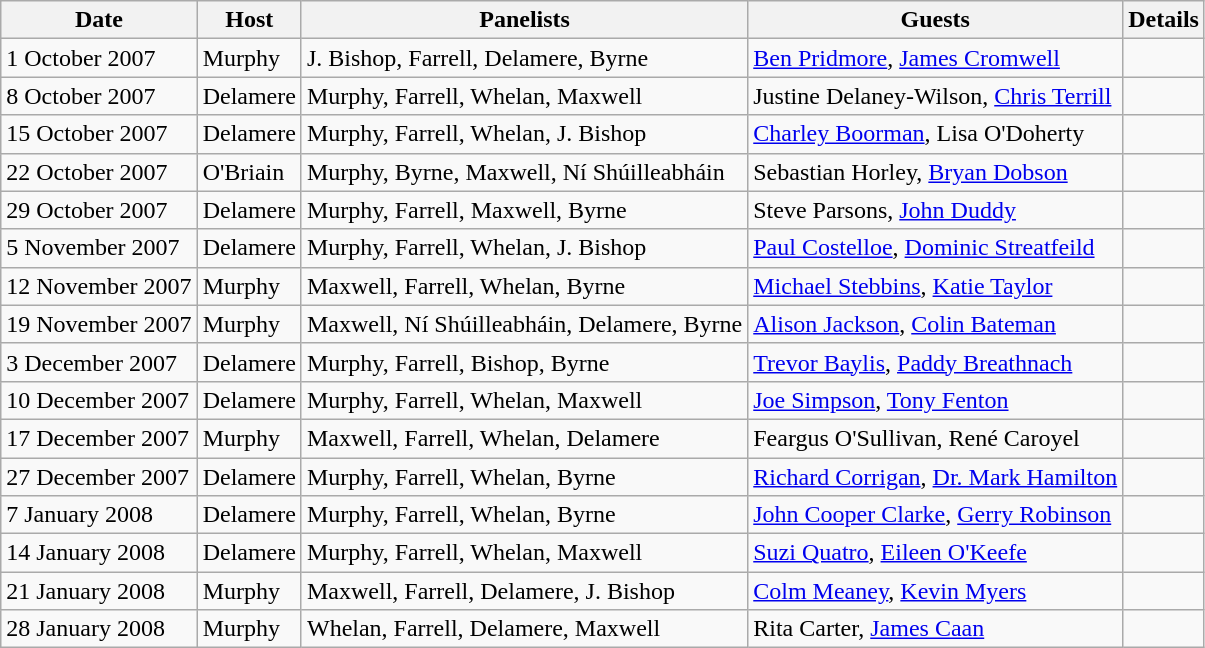<table class="wikitable collapsible collapsed">
<tr>
<th>Date</th>
<th>Host</th>
<th>Panelists</th>
<th>Guests</th>
<th>Details</th>
</tr>
<tr>
<td>1 October 2007</td>
<td>Murphy</td>
<td>J. Bishop, Farrell, Delamere, Byrne</td>
<td><a href='#'>Ben Pridmore</a>, <a href='#'>James Cromwell</a></td>
<td></td>
</tr>
<tr>
<td>8 October 2007</td>
<td>Delamere</td>
<td>Murphy, Farrell, Whelan, Maxwell</td>
<td>Justine Delaney-Wilson, <a href='#'>Chris Terrill</a></td>
<td></td>
</tr>
<tr>
<td>15 October 2007</td>
<td>Delamere</td>
<td>Murphy, Farrell, Whelan, J. Bishop</td>
<td><a href='#'>Charley Boorman</a>, Lisa O'Doherty</td>
<td></td>
</tr>
<tr>
<td>22 October 2007</td>
<td>O'Briain</td>
<td>Murphy, Byrne, Maxwell, Ní Shúilleabháin</td>
<td>Sebastian Horley, <a href='#'>Bryan Dobson</a></td>
<td></td>
</tr>
<tr>
<td>29 October 2007</td>
<td>Delamere</td>
<td>Murphy, Farrell, Maxwell, Byrne</td>
<td>Steve Parsons, <a href='#'>John Duddy</a></td>
<td></td>
</tr>
<tr>
<td>5 November 2007</td>
<td>Delamere</td>
<td>Murphy, Farrell, Whelan, J. Bishop</td>
<td><a href='#'>Paul Costelloe</a>, <a href='#'>Dominic Streatfeild</a></td>
<td></td>
</tr>
<tr>
<td>12 November 2007</td>
<td>Murphy</td>
<td>Maxwell, Farrell, Whelan, Byrne</td>
<td><a href='#'>Michael Stebbins</a>, <a href='#'>Katie Taylor</a></td>
<td></td>
</tr>
<tr>
<td>19 November 2007</td>
<td>Murphy</td>
<td>Maxwell, Ní Shúilleabháin, Delamere, Byrne</td>
<td><a href='#'>Alison Jackson</a>, <a href='#'>Colin Bateman</a></td>
<td></td>
</tr>
<tr>
<td>3 December 2007</td>
<td>Delamere</td>
<td>Murphy, Farrell, Bishop, Byrne</td>
<td><a href='#'>Trevor Baylis</a>, <a href='#'>Paddy Breathnach</a></td>
<td></td>
</tr>
<tr>
<td>10 December 2007</td>
<td>Delamere</td>
<td>Murphy, Farrell, Whelan, Maxwell</td>
<td><a href='#'>Joe Simpson</a>, <a href='#'>Tony Fenton</a></td>
<td></td>
</tr>
<tr>
<td>17 December 2007</td>
<td>Murphy</td>
<td>Maxwell, Farrell, Whelan, Delamere</td>
<td>Feargus O'Sullivan, René Caroyel</td>
<td></td>
</tr>
<tr>
<td>27 December 2007</td>
<td>Delamere</td>
<td>Murphy, Farrell, Whelan, Byrne</td>
<td><a href='#'>Richard Corrigan</a>, <a href='#'>Dr. Mark Hamilton</a></td>
<td></td>
</tr>
<tr>
<td>7 January 2008</td>
<td>Delamere</td>
<td>Murphy, Farrell, Whelan, Byrne</td>
<td><a href='#'>John Cooper Clarke</a>, <a href='#'>Gerry Robinson</a></td>
<td></td>
</tr>
<tr>
<td>14 January 2008</td>
<td>Delamere</td>
<td>Murphy, Farrell, Whelan, Maxwell</td>
<td><a href='#'>Suzi Quatro</a>, <a href='#'>Eileen O'Keefe</a></td>
<td></td>
</tr>
<tr>
<td>21 January 2008</td>
<td>Murphy</td>
<td>Maxwell, Farrell, Delamere, J. Bishop</td>
<td><a href='#'>Colm Meaney</a>, <a href='#'>Kevin Myers</a></td>
<td></td>
</tr>
<tr>
<td>28 January 2008</td>
<td>Murphy</td>
<td>Whelan, Farrell, Delamere, Maxwell</td>
<td>Rita Carter, <a href='#'>James Caan</a></td>
<td></td>
</tr>
</table>
